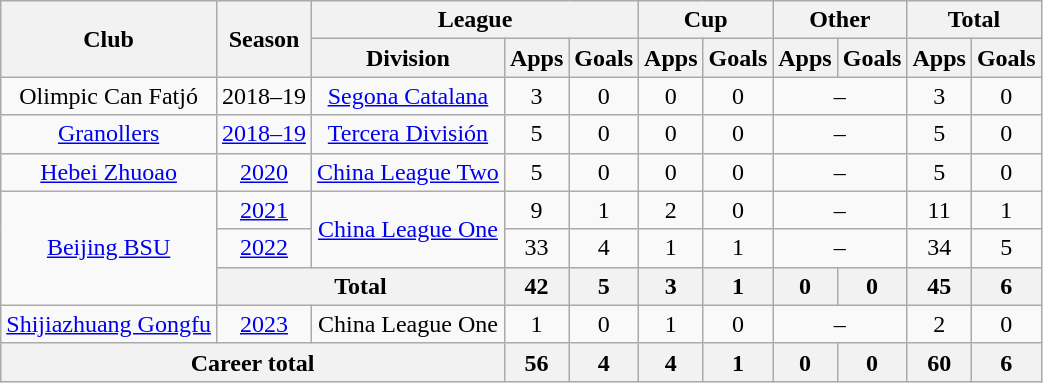<table class="wikitable" style="text-align: center">
<tr>
<th rowspan="2">Club</th>
<th rowspan="2">Season</th>
<th colspan="3">League</th>
<th colspan="2">Cup</th>
<th colspan="2">Other</th>
<th colspan="2">Total</th>
</tr>
<tr>
<th>Division</th>
<th>Apps</th>
<th>Goals</th>
<th>Apps</th>
<th>Goals</th>
<th>Apps</th>
<th>Goals</th>
<th>Apps</th>
<th>Goals</th>
</tr>
<tr>
<td>Olimpic Can Fatjó</td>
<td>2018–19</td>
<td><a href='#'>Segona Catalana</a></td>
<td>3</td>
<td>0</td>
<td>0</td>
<td>0</td>
<td colspan="2">–</td>
<td>3</td>
<td>0</td>
</tr>
<tr>
<td><a href='#'>Granollers</a></td>
<td><a href='#'>2018–19</a></td>
<td><a href='#'>Tercera División</a></td>
<td>5</td>
<td>0</td>
<td>0</td>
<td>0</td>
<td colspan="2">–</td>
<td>5</td>
<td>0</td>
</tr>
<tr>
<td><a href='#'>Hebei Zhuoao</a></td>
<td><a href='#'>2020</a></td>
<td><a href='#'>China League Two</a></td>
<td>5</td>
<td>0</td>
<td>0</td>
<td>0</td>
<td colspan="2">–</td>
<td>5</td>
<td>0</td>
</tr>
<tr>
<td rowspan="3"><a href='#'>Beijing BSU</a></td>
<td><a href='#'>2021</a></td>
<td rowspan="2"><a href='#'>China League One</a></td>
<td>9</td>
<td>1</td>
<td>2</td>
<td>0</td>
<td colspan="2">–</td>
<td>11</td>
<td>1</td>
</tr>
<tr>
<td><a href='#'>2022</a></td>
<td>33</td>
<td>4</td>
<td>1</td>
<td>1</td>
<td colspan="2">–</td>
<td>34</td>
<td>5</td>
</tr>
<tr>
<th colspan=2>Total</th>
<th>42</th>
<th>5</th>
<th>3</th>
<th>1</th>
<th>0</th>
<th>0</th>
<th>45</th>
<th>6</th>
</tr>
<tr>
<td><a href='#'>Shijiazhuang Gongfu</a></td>
<td><a href='#'>2023</a></td>
<td>China League One</td>
<td>1</td>
<td>0</td>
<td>1</td>
<td>0</td>
<td colspan="2">–</td>
<td>2</td>
<td>0</td>
</tr>
<tr>
<th colspan=3>Career total</th>
<th>56</th>
<th>4</th>
<th>4</th>
<th>1</th>
<th>0</th>
<th>0</th>
<th>60</th>
<th>6</th>
</tr>
</table>
